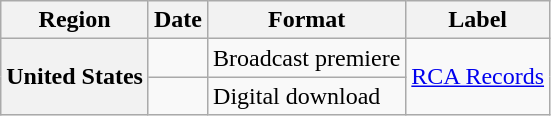<table class="wikitable plainrowheaders">
<tr>
<th scope="col">Region</th>
<th>Date</th>
<th>Format</th>
<th>Label</th>
</tr>
<tr>
<th scope="row" rowspan="2">United States</th>
<td></td>
<td>Broadcast premiere</td>
<td rowspan="2"><a href='#'>RCA Records</a></td>
</tr>
<tr>
<td></td>
<td>Digital download</td>
</tr>
</table>
